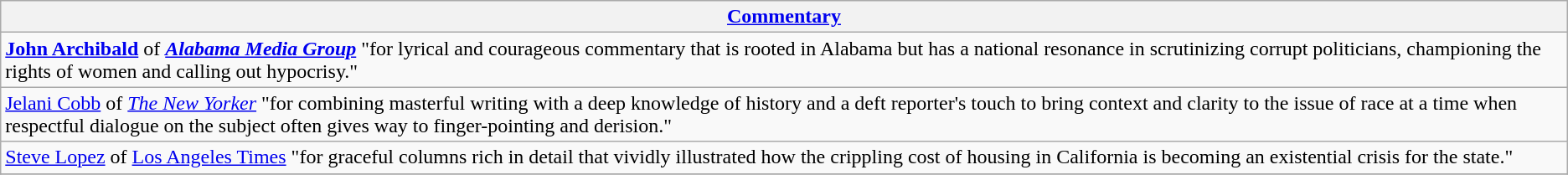<table class="wikitable" style="float:left; float:none;">
<tr>
<th><a href='#'>Commentary</a></th>
</tr>
<tr>
<td><strong><a href='#'>John Archibald</a></strong> of <strong><em><a href='#'>Alabama Media Group</a></em></strong> "for lyrical and courageous commentary that is rooted in Alabama but has a national resonance in scrutinizing corrupt politicians, championing the rights of women and calling out hypocrisy."</td>
</tr>
<tr>
<td><a href='#'>Jelani Cobb</a> of <em><a href='#'>The New Yorker</a></em> "for combining masterful writing with a deep knowledge of history and a deft reporter's touch to bring context and clarity to the issue of race at a time when respectful dialogue on the subject often gives way to finger-pointing and derision."</td>
</tr>
<tr>
<td><a href='#'>Steve Lopez</a> of <a href='#'>Los Angeles Times</a> "for graceful columns rich in detail that vividly illustrated how the crippling cost of housing in California is becoming an existential crisis for the state."</td>
</tr>
<tr>
</tr>
</table>
